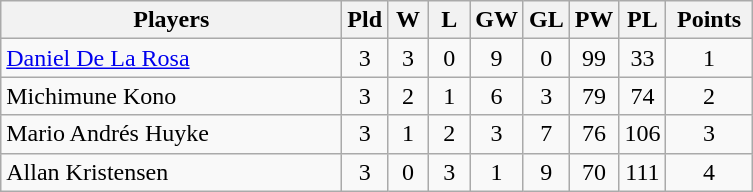<table class=wikitable style="text-align:center">
<tr>
<th width=220>Players</th>
<th width=20>Pld</th>
<th width=20>W</th>
<th width=20>L</th>
<th width=20>GW</th>
<th width=20>GL</th>
<th width=20>PW</th>
<th width=20>PL</th>
<th width=50>Points</th>
</tr>
<tr>
<td align=left> <a href='#'>Daniel De La Rosa</a></td>
<td>3</td>
<td>3</td>
<td>0</td>
<td>9</td>
<td>0</td>
<td>99</td>
<td>33</td>
<td>1</td>
</tr>
<tr>
<td align=left> Michimune Kono</td>
<td>3</td>
<td>2</td>
<td>1</td>
<td>6</td>
<td>3</td>
<td>79</td>
<td>74</td>
<td>2</td>
</tr>
<tr>
<td align=left> Mario Andrés Huyke</td>
<td>3</td>
<td>1</td>
<td>2</td>
<td>3</td>
<td>7</td>
<td>76</td>
<td>106</td>
<td>3</td>
</tr>
<tr>
<td align=left> Allan Kristensen</td>
<td>3</td>
<td>0</td>
<td>3</td>
<td>1</td>
<td>9</td>
<td>70</td>
<td>111</td>
<td>4</td>
</tr>
</table>
